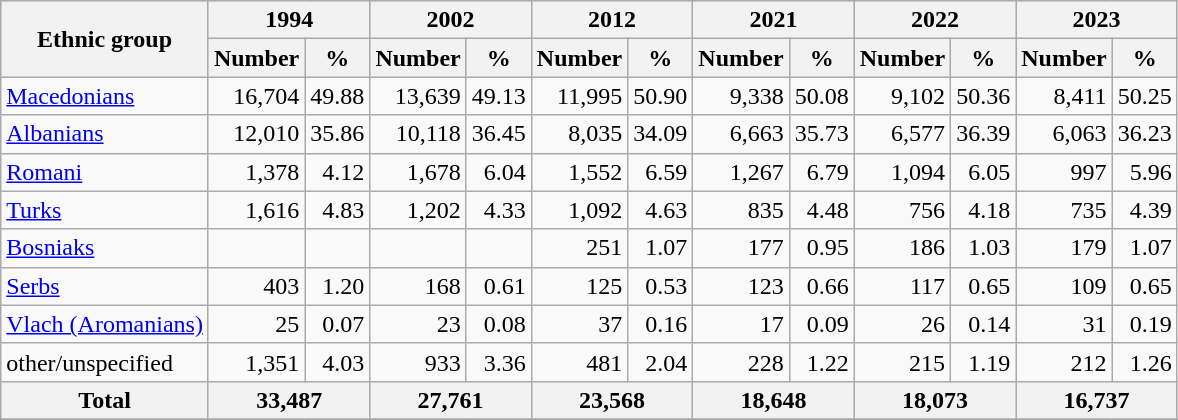<table class="wikitable">
<tr bgcolor="#e0e0e0">
<th rowspan="2">Ethnic group</th>
<th colspan="2">1994</th>
<th colspan="2">2002</th>
<th colspan="2">2012</th>
<th colspan="2">2021</th>
<th colspan="2">2022</th>
<th colspan="2">2023</th>
</tr>
<tr bgcolor="#e0e0e0">
<th>Number</th>
<th>%</th>
<th>Number</th>
<th>%</th>
<th>Number</th>
<th>%</th>
<th>Number</th>
<th>%</th>
<th>Number</th>
<th>%</th>
<th>Number</th>
<th>%</th>
</tr>
<tr>
<td><a href='#'>Macedonians</a></td>
<td align="right">16,704</td>
<td align="right">49.88</td>
<td align="right">13,639</td>
<td align="right">49.13</td>
<td align="right">11,995</td>
<td align="right">50.90</td>
<td align="right">9,338</td>
<td align="right">50.08</td>
<td align="right">9,102</td>
<td align="right">50.36</td>
<td align="right">8,411</td>
<td align="right">50.25</td>
</tr>
<tr>
<td><a href='#'>Albanians</a></td>
<td align="right">12,010</td>
<td align="right">35.86</td>
<td align="right">10,118</td>
<td align="right">36.45</td>
<td align="right">8,035</td>
<td align="right">34.09</td>
<td align="right">6,663</td>
<td align="right">35.73</td>
<td align="right">6,577</td>
<td align="right">36.39</td>
<td align="right">6,063</td>
<td align="right">36.23</td>
</tr>
<tr>
<td><a href='#'>Romani</a></td>
<td align="right">1,378</td>
<td align="right">4.12</td>
<td align="right">1,678</td>
<td align="right">6.04</td>
<td align="right">1,552</td>
<td align="right">6.59</td>
<td align="right">1,267</td>
<td align="right">6.79</td>
<td align="right">1,094</td>
<td align="right">6.05</td>
<td align="right">997</td>
<td align="right">5.96</td>
</tr>
<tr>
<td><a href='#'>Turks</a></td>
<td align="right">1,616</td>
<td align="right">4.83</td>
<td align="right">1,202</td>
<td align="right">4.33</td>
<td align="right">1,092</td>
<td align="right">4.63</td>
<td align="right">835</td>
<td align="right">4.48</td>
<td align="right">756</td>
<td align="right">4.18</td>
<td align="right">735</td>
<td align="right">4.39</td>
</tr>
<tr>
<td><a href='#'>Bosniaks</a></td>
<td align="right"></td>
<td align="right"></td>
<td align="right"></td>
<td align="right"></td>
<td align="right">251</td>
<td align="right">1.07</td>
<td align="right">177</td>
<td align="right">0.95</td>
<td align="right">186</td>
<td align="right">1.03</td>
<td align="right">179</td>
<td align="right">1.07</td>
</tr>
<tr>
<td><a href='#'>Serbs</a></td>
<td align="right">403</td>
<td align="right">1.20</td>
<td align="right">168</td>
<td align="right">0.61</td>
<td align="right">125</td>
<td align="right">0.53</td>
<td align="right">123</td>
<td align="right">0.66</td>
<td align="right">117</td>
<td align="right">0.65</td>
<td align="right">109</td>
<td align="right">0.65</td>
</tr>
<tr>
<td><a href='#'>Vlach (Aromanians)</a></td>
<td align="right">25</td>
<td align="right">0.07</td>
<td align="right">23</td>
<td align="right">0.08</td>
<td align="right">37</td>
<td align="right">0.16</td>
<td align="right">17</td>
<td align="right">0.09</td>
<td align="right">26</td>
<td align="right">0.14</td>
<td align="right">31</td>
<td align="right">0.19</td>
</tr>
<tr>
<td>other/unspecified</td>
<td align="right">1,351</td>
<td align="right">4.03</td>
<td align="right">933</td>
<td align="right">3.36</td>
<td align="right">481</td>
<td align="right">2.04</td>
<td align="right">228</td>
<td align="right">1.22</td>
<td align="right">215</td>
<td align="right">1.19</td>
<td align="right">212</td>
<td align="right">1.26</td>
</tr>
<tr bgcolor="#e0e0e0">
<th align="left">Total</th>
<th colspan="2">33,487</th>
<th colspan="2">27,761</th>
<th colspan="2">23,568</th>
<th colspan="2">18,648</th>
<th colspan="2">18,073</th>
<th colspan="2">16,737</th>
</tr>
<tr>
</tr>
</table>
